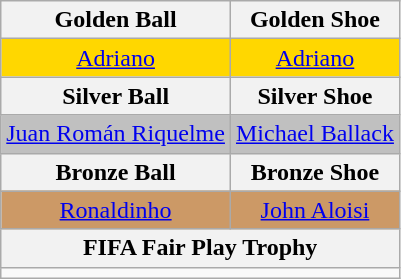<table class="wikitable">
<tr>
<th>Golden Ball</th>
<th>Golden Shoe</th>
</tr>
<tr style="background: gold">
<td align=center> <a href='#'>Adriano</a></td>
<td align=center> <a href='#'>Adriano</a></td>
</tr>
<tr>
<th>Silver Ball</th>
<th>Silver Shoe</th>
</tr>
<tr style="background: silver">
<td align=center> <a href='#'>Juan Román Riquelme</a></td>
<td align=center> <a href='#'>Michael Ballack</a></td>
</tr>
<tr>
<th>Bronze Ball</th>
<th>Bronze Shoe</th>
</tr>
<tr style="background: #c96">
<td align=center> <a href='#'>Ronaldinho</a></td>
<td align=center> <a href='#'>John Aloisi</a></td>
</tr>
<tr>
<th colspan="2">FIFA Fair Play Trophy</th>
</tr>
<tr>
<td colspan="2" align=center></td>
</tr>
</table>
